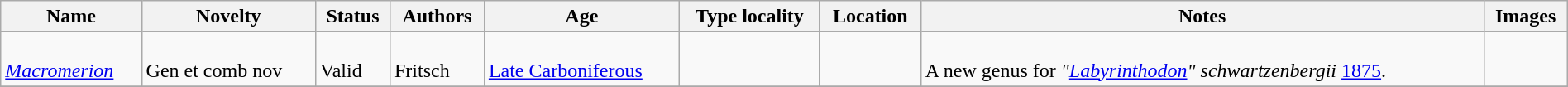<table class="wikitable sortable" align="center" width="100%">
<tr>
<th>Name</th>
<th>Novelty</th>
<th>Status</th>
<th>Authors</th>
<th>Age</th>
<th>Type locality</th>
<th>Location</th>
<th>Notes</th>
<th>Images</th>
</tr>
<tr>
<td><br><em><a href='#'>Macromerion</a></em></td>
<td><br>Gen et comb nov</td>
<td><br>Valid</td>
<td><br>Fritsch</td>
<td><br><a href='#'>Late Carboniferous</a></td>
<td></td>
<td><br></td>
<td><br>A new genus for <em>"<a href='#'>Labyrinthodon</a>" schwartzenbergii</em> <a href='#'>1875</a>.</td>
<td><br></td>
</tr>
<tr>
</tr>
</table>
